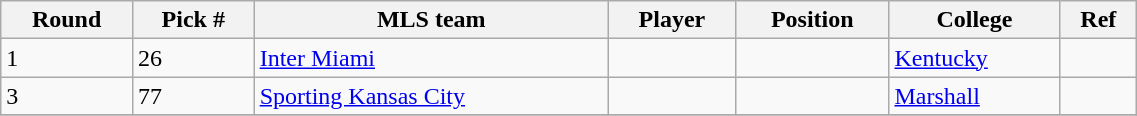<table class="wikitable sortable" style="width:60%">
<tr>
<th>Round</th>
<th>Pick #</th>
<th>MLS team</th>
<th>Player</th>
<th>Position</th>
<th>College</th>
<th class="unsortable">Ref</th>
</tr>
<tr>
<td>1</td>
<td>26</td>
<td><a href='#'>Inter Miami</a></td>
<td></td>
<td></td>
<td><a href='#'>Kentucky</a></td>
<td></td>
</tr>
<tr>
<td>3</td>
<td>77</td>
<td><a href='#'>Sporting Kansas City</a></td>
<td></td>
<td></td>
<td><a href='#'>Marshall</a></td>
<td></td>
</tr>
<tr>
</tr>
</table>
